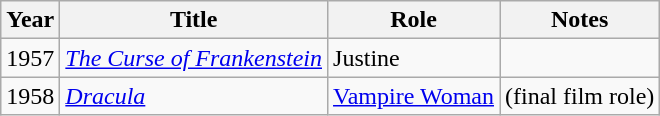<table class="wikitable">
<tr>
<th>Year</th>
<th>Title</th>
<th>Role</th>
<th>Notes</th>
</tr>
<tr>
<td>1957</td>
<td><em><a href='#'>The Curse of Frankenstein</a></em></td>
<td>Justine</td>
<td></td>
</tr>
<tr>
<td>1958</td>
<td><em><a href='#'>Dracula</a></em></td>
<td><a href='#'>Vampire Woman</a></td>
<td>(final film role)</td>
</tr>
</table>
